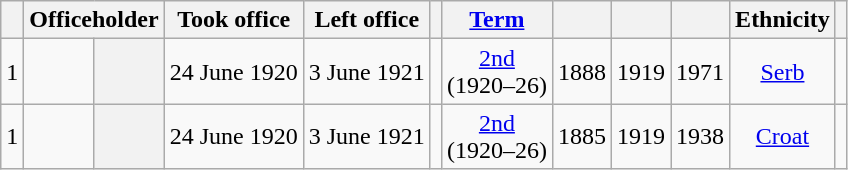<table class="wikitable sortable" style=text-align:center>
<tr>
<th scope=col></th>
<th scope=col colspan="2">Officeholder</th>
<th scope=col class="unsortable">Took office</th>
<th scope=col class="unsortable">Left office</th>
<th scope=col></th>
<th scope=col><a href='#'>Term</a></th>
<th scope=col></th>
<th scope=col></th>
<th scope=col></th>
<th scope=col>Ethnicity</th>
<th scope=col class="unsortable"></th>
</tr>
<tr>
<td>1</td>
<td></td>
<th align="center" scope="row" style="font-weight:normal;"></th>
<td>24 June 1920</td>
<td>3 June 1921</td>
<td></td>
<td><a href='#'>2nd</a><br>(1920–26)</td>
<td>1888</td>
<td>1919</td>
<td>1971</td>
<td><a href='#'>Serb</a></td>
<td></td>
</tr>
<tr>
<td>1</td>
<td></td>
<th align="center" scope="row" style="font-weight:normal;"></th>
<td>24 June 1920</td>
<td>3 June 1921</td>
<td></td>
<td><a href='#'>2nd</a><br>(1920–26)</td>
<td>1885</td>
<td>1919</td>
<td>1938</td>
<td><a href='#'>Croat</a></td>
<td></td>
</tr>
</table>
